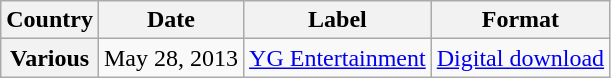<table class="wikitable plainrowheaders">
<tr>
<th>Country</th>
<th>Date</th>
<th>Label</th>
<th>Format</th>
</tr>
<tr>
<th scope="row">Various</th>
<td>May 28, 2013</td>
<td><a href='#'>YG Entertainment</a></td>
<td><a href='#'>Digital download</a></td>
</tr>
</table>
